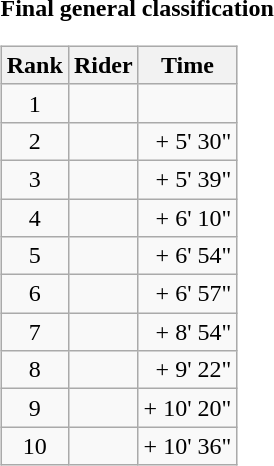<table>
<tr>
<td><strong>Final general classification</strong><br><table class="wikitable">
<tr>
<th scope="col">Rank</th>
<th scope="col">Rider</th>
<th scope="col">Time</th>
</tr>
<tr>
<td style="text-align:center;">1</td>
<td></td>
<td style="text-align:right;"></td>
</tr>
<tr>
<td style="text-align:center;">2</td>
<td></td>
<td style="text-align:right;">+ 5' 30"</td>
</tr>
<tr>
<td style="text-align:center;">3</td>
<td></td>
<td style="text-align:right;">+ 5' 39"</td>
</tr>
<tr>
<td style="text-align:center;">4</td>
<td></td>
<td style="text-align:right;">+ 6' 10"</td>
</tr>
<tr>
<td style="text-align:center;">5</td>
<td></td>
<td style="text-align:right;">+ 6' 54"</td>
</tr>
<tr>
<td style="text-align:center;">6</td>
<td></td>
<td style="text-align:right;">+ 6' 57"</td>
</tr>
<tr>
<td style="text-align:center;">7</td>
<td></td>
<td style="text-align:right;">+ 8' 54"</td>
</tr>
<tr>
<td style="text-align:center;">8</td>
<td></td>
<td style="text-align:right;">+ 9' 22"</td>
</tr>
<tr>
<td style="text-align:center;">9</td>
<td></td>
<td style="text-align:right;">+ 10' 20"</td>
</tr>
<tr>
<td style="text-align:center;">10</td>
<td></td>
<td style="text-align:right;">+ 10' 36"</td>
</tr>
</table>
</td>
</tr>
</table>
